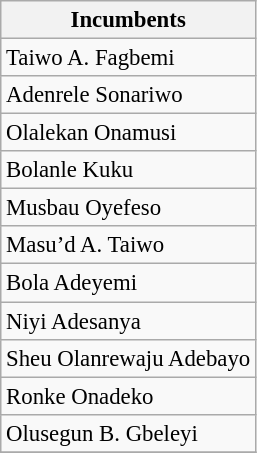<table class="wikitable" style="font-size: 95%;">
<tr>
<th>Incumbents</th>
</tr>
<tr>
<td>Taiwo A. Fagbemi</td>
</tr>
<tr>
<td>Adenrele Sonariwo</td>
</tr>
<tr>
<td>Olalekan Onamusi</td>
</tr>
<tr>
<td>Bolanle Kuku</td>
</tr>
<tr>
<td>Musbau Oyefeso</td>
</tr>
<tr>
<td>Masu’d A. Taiwo</td>
</tr>
<tr>
<td>Bola Adeyemi</td>
</tr>
<tr>
<td>Niyi Adesanya</td>
</tr>
<tr>
<td>Sheu Olanrewaju Adebayo</td>
</tr>
<tr>
<td>Ronke Onadeko</td>
</tr>
<tr>
<td>Olusegun B. Gbeleyi</td>
</tr>
<tr>
</tr>
</table>
